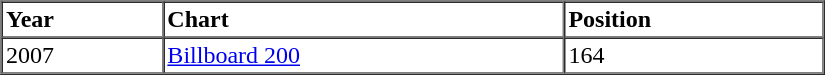<table border="1" cellspacing="0" cellpadding="2" style="width:550px;">
<tr>
<th align="left">Year</th>
<th align="left">Chart</th>
<th align="left">Position</th>
</tr>
<tr>
<td align="left">2007</td>
<td align="left"><a href='#'>Billboard 200</a></td>
<td align="left">164</td>
</tr>
</table>
